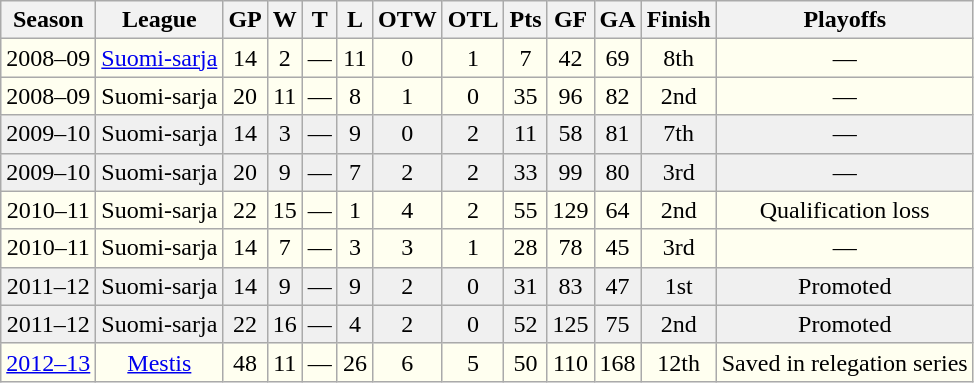<table class="wikitable" style="text-align:center;">
<tr>
<th>Season</th>
<th>League</th>
<th>GP</th>
<th>W</th>
<th>T</th>
<th>L</th>
<th>OTW</th>
<th>OTL</th>
<th>Pts</th>
<th>GF</th>
<th>GA</th>
<th>Finish</th>
<th>Playoffs</th>
</tr>
<tr bgcolor="#fffff">
<td>2008–09</td>
<td><a href='#'>Suomi-sarja</a></td>
<td>14</td>
<td>2</td>
<td>—</td>
<td>11</td>
<td>0</td>
<td>1</td>
<td>7</td>
<td>42</td>
<td>69</td>
<td>8th</td>
<td>—</td>
</tr>
<tr bgcolor="#fffff">
<td>2008–09</td>
<td>Suomi-sarja</td>
<td>20</td>
<td>11</td>
<td>—</td>
<td>8</td>
<td>1</td>
<td>0</td>
<td>35</td>
<td>96</td>
<td>82</td>
<td>2nd</td>
<td>—</td>
</tr>
<tr bgcolor="#f0f0f0">
<td>2009–10</td>
<td>Suomi-sarja</td>
<td>14</td>
<td>3</td>
<td>—</td>
<td>9</td>
<td>0</td>
<td>2</td>
<td>11</td>
<td>58</td>
<td>81</td>
<td>7th</td>
<td>—</td>
</tr>
<tr bgcolor="#f0f0f0">
<td>2009–10</td>
<td>Suomi-sarja</td>
<td>20</td>
<td>9</td>
<td>—</td>
<td>7</td>
<td>2</td>
<td>2</td>
<td>33</td>
<td>99</td>
<td>80</td>
<td>3rd</td>
<td>—</td>
</tr>
<tr bgcolor="#fffff">
<td>2010–11</td>
<td>Suomi-sarja</td>
<td>22</td>
<td>15</td>
<td>—</td>
<td>1</td>
<td>4</td>
<td>2</td>
<td>55</td>
<td>129</td>
<td>64</td>
<td>2nd</td>
<td>Qualification loss</td>
</tr>
<tr bgcolor="#fffff">
<td>2010–11</td>
<td>Suomi-sarja</td>
<td>14</td>
<td>7</td>
<td>—</td>
<td>3</td>
<td>3</td>
<td>1</td>
<td>28</td>
<td>78</td>
<td>45</td>
<td>3rd</td>
<td>—</td>
</tr>
<tr bgcolor="#f0f0f0">
<td>2011–12</td>
<td>Suomi-sarja</td>
<td>14</td>
<td>9</td>
<td>—</td>
<td>9</td>
<td>2</td>
<td>0</td>
<td>31</td>
<td>83</td>
<td>47</td>
<td>1st</td>
<td>Promoted</td>
</tr>
<tr bgcolor="#f0f0f0">
<td>2011–12</td>
<td>Suomi-sarja</td>
<td>22</td>
<td>16</td>
<td>—</td>
<td>4</td>
<td>2</td>
<td>0</td>
<td>52</td>
<td>125</td>
<td>75</td>
<td>2nd</td>
<td>Promoted</td>
</tr>
<tr bgcolor="#fffff">
<td><a href='#'>2012–13</a></td>
<td><a href='#'>Mestis</a></td>
<td>48</td>
<td>11</td>
<td>—</td>
<td>26</td>
<td>6</td>
<td>5</td>
<td>50</td>
<td>110</td>
<td>168</td>
<td>12th</td>
<td>Saved in relegation series</td>
</tr>
</table>
